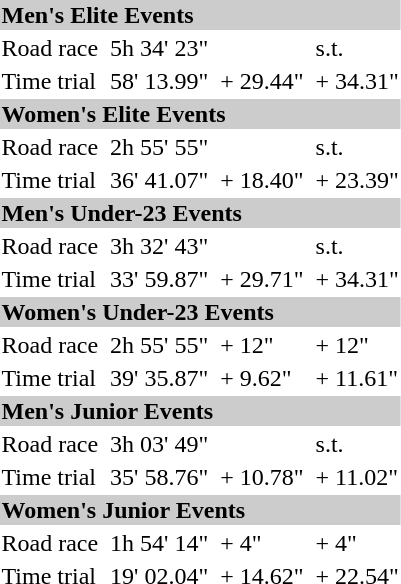<table>
<tr bgcolor="#cccccc">
<td colspan=7><strong>Men's Elite Events</strong></td>
</tr>
<tr>
<td>Road race<br></td>
<td></td>
<td>5h 34' 23"</td>
<td></td>
<td></td>
<td></td>
<td>s.t.</td>
</tr>
<tr>
<td>Time trial<br></td>
<td></td>
<td>58' 13.99"</td>
<td></td>
<td>+ 29.44"</td>
<td></td>
<td>+ 34.31"</td>
</tr>
<tr bgcolor="#cccccc">
<td colspan=7><strong>Women's Elite Events</strong></td>
</tr>
<tr>
<td>Road race<br></td>
<td></td>
<td>2h 55' 55"</td>
<td></td>
<td></td>
<td></td>
<td>s.t.</td>
</tr>
<tr>
<td>Time trial<br></td>
<td></td>
<td>36' 41.07"</td>
<td></td>
<td>+ 18.40"</td>
<td></td>
<td>+ 23.39"</td>
</tr>
<tr bgcolor="#cccccc">
<td colspan=7><strong>Men's Under-23 Events</strong></td>
</tr>
<tr>
<td>Road race<br></td>
<td></td>
<td>3h 32' 43"</td>
<td></td>
<td></td>
<td></td>
<td>s.t.</td>
</tr>
<tr>
<td>Time trial<br></td>
<td></td>
<td>33' 59.87"</td>
<td></td>
<td>+ 29.71"</td>
<td></td>
<td>+ 34.31"</td>
</tr>
<tr bgcolor="#cccccc">
<td colspan=7><strong>Women's Under-23 Events</strong></td>
</tr>
<tr>
<td>Road race<br></td>
<td></td>
<td>2h 55' 55"</td>
<td></td>
<td>+ 12"</td>
<td></td>
<td>+ 12"</td>
</tr>
<tr>
<td>Time trial<br></td>
<td></td>
<td>39' 35.87"</td>
<td></td>
<td>+ 9.62"</td>
<td></td>
<td>+ 11.61"</td>
</tr>
<tr bgcolor="#cccccc">
<td colspan=7><strong>Men's Junior Events</strong></td>
</tr>
<tr>
<td>Road race</td>
<td></td>
<td>3h 03' 49"</td>
<td></td>
<td></td>
<td></td>
<td>s.t.</td>
</tr>
<tr>
<td>Time trial</td>
<td></td>
<td>35' 58.76"</td>
<td></td>
<td>+ 10.78"</td>
<td></td>
<td>+ 11.02"</td>
</tr>
<tr bgcolor="#cccccc">
<td colspan=7><strong>Women's Junior Events</strong></td>
</tr>
<tr>
<td>Road race</td>
<td></td>
<td>1h 54' 14"</td>
<td></td>
<td>+ 4"</td>
<td></td>
<td>+ 4"</td>
</tr>
<tr>
<td>Time trial</td>
<td></td>
<td>19' 02.04"</td>
<td></td>
<td>+ 14.62"</td>
<td></td>
<td>+ 22.54"</td>
</tr>
</table>
